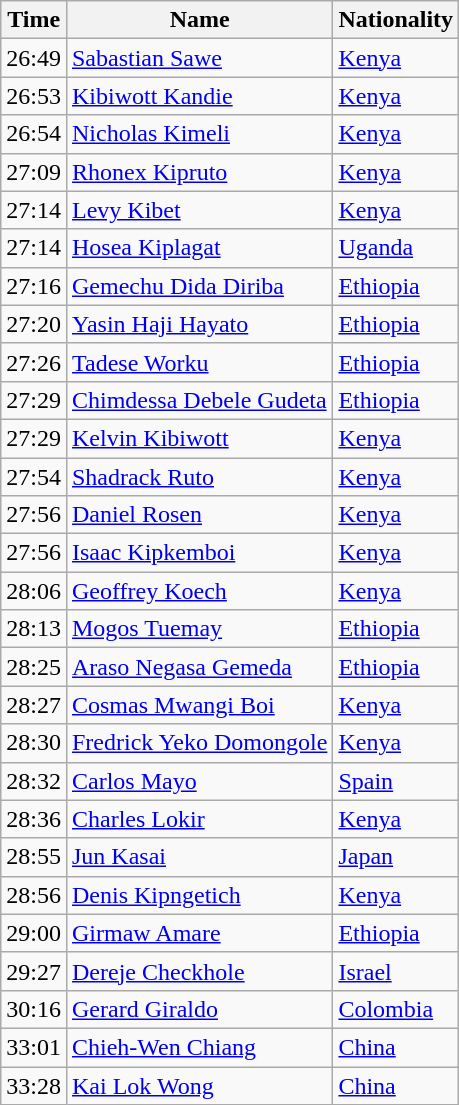<table class="wikitable mw-collapsible mw-collapsed">
<tr>
<th>Time</th>
<th>Name</th>
<th>Nationality</th>
</tr>
<tr>
<td>26:49</td>
<td><a href='#'>Sabastian Sawe</a></td>
<td><a href='#'>Kenya</a></td>
</tr>
<tr>
<td>26:53</td>
<td><a href='#'>Kibiwott Kandie</a></td>
<td><a href='#'>Kenya</a></td>
</tr>
<tr>
<td>26:54</td>
<td><a href='#'>Nicholas Kimeli</a></td>
<td><a href='#'>Kenya</a></td>
</tr>
<tr>
<td>27:09</td>
<td><a href='#'>Rhonex Kipruto</a></td>
<td><a href='#'>Kenya</a></td>
</tr>
<tr>
<td>27:14</td>
<td><a href='#'>Levy Kibet</a></td>
<td><a href='#'>Kenya</a></td>
</tr>
<tr>
<td>27:14</td>
<td><a href='#'>Hosea Kiplagat</a></td>
<td><a href='#'>Uganda</a></td>
</tr>
<tr>
<td>27:16</td>
<td><a href='#'>Gemechu Dida Diriba</a></td>
<td><a href='#'>Ethiopia</a></td>
</tr>
<tr>
<td>27:20</td>
<td><a href='#'>Yasin Haji Hayato</a></td>
<td><a href='#'>Ethiopia</a></td>
</tr>
<tr>
<td>27:26</td>
<td><a href='#'>Tadese Worku</a></td>
<td><a href='#'>Ethiopia</a></td>
</tr>
<tr>
<td>27:29</td>
<td><a href='#'>Chimdessa Debele Gudeta</a></td>
<td><a href='#'>Ethiopia</a></td>
</tr>
<tr>
<td>27:29</td>
<td><a href='#'>Kelvin Kibiwott</a></td>
<td><a href='#'>Kenya</a></td>
</tr>
<tr>
<td>27:54</td>
<td><a href='#'>Shadrack Ruto</a></td>
<td><a href='#'>Kenya</a></td>
</tr>
<tr>
<td>27:56</td>
<td><a href='#'>Daniel Rosen</a></td>
<td><a href='#'>Kenya</a></td>
</tr>
<tr>
<td>27:56</td>
<td><a href='#'>Isaac Kipkemboi</a></td>
<td><a href='#'>Kenya</a></td>
</tr>
<tr>
<td>28:06</td>
<td><a href='#'>Geoffrey Koech</a></td>
<td><a href='#'>Kenya</a></td>
</tr>
<tr>
<td>28:13</td>
<td><a href='#'>Mogos Tuemay</a></td>
<td><a href='#'>Ethiopia</a></td>
</tr>
<tr>
<td>28:25</td>
<td><a href='#'>Araso Negasa Gemeda</a></td>
<td><a href='#'>Ethiopia</a></td>
</tr>
<tr>
<td>28:27</td>
<td><a href='#'>Cosmas Mwangi Boi</a></td>
<td><a href='#'>Kenya</a></td>
</tr>
<tr>
<td>28:30</td>
<td><a href='#'>Fredrick Yeko Domongole</a></td>
<td><a href='#'>Kenya</a></td>
</tr>
<tr>
<td>28:32</td>
<td><a href='#'>Carlos Mayo</a></td>
<td><a href='#'>Spain</a></td>
</tr>
<tr>
<td>28:36</td>
<td><a href='#'>Charles Lokir</a></td>
<td><a href='#'>Kenya</a></td>
</tr>
<tr>
<td>28:55</td>
<td><a href='#'>Jun Kasai</a></td>
<td><a href='#'>Japan</a></td>
</tr>
<tr>
<td>28:56</td>
<td><a href='#'>Denis Kipngetich</a></td>
<td><a href='#'>Kenya</a></td>
</tr>
<tr>
<td>29:00</td>
<td><a href='#'>Girmaw Amare</a></td>
<td><a href='#'>Ethiopia</a></td>
</tr>
<tr>
<td>29:27</td>
<td><a href='#'>Dereje Checkhole</a></td>
<td><a href='#'>Israel</a></td>
</tr>
<tr>
<td>30:16</td>
<td><a href='#'>Gerard Giraldo</a></td>
<td><a href='#'>Colombia</a></td>
</tr>
<tr>
<td>33:01</td>
<td><a href='#'>Chieh-Wen Chiang</a></td>
<td><a href='#'>China</a></td>
</tr>
<tr>
<td>33:28</td>
<td><a href='#'>Kai Lok Wong</a></td>
<td><a href='#'>China</a></td>
</tr>
</table>
